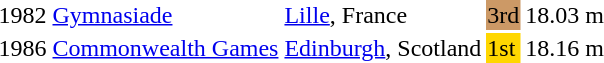<table>
<tr>
<td>1982</td>
<td><a href='#'>Gymnasiade</a></td>
<td><a href='#'>Lille</a>, France</td>
<td bgcolor=cc9966>3rd</td>
<td>18.03 m</td>
</tr>
<tr>
<td>1986</td>
<td><a href='#'>Commonwealth Games</a></td>
<td><a href='#'>Edinburgh</a>, Scotland</td>
<td bgcolor=gold>1st</td>
<td>18.16 m</td>
</tr>
</table>
